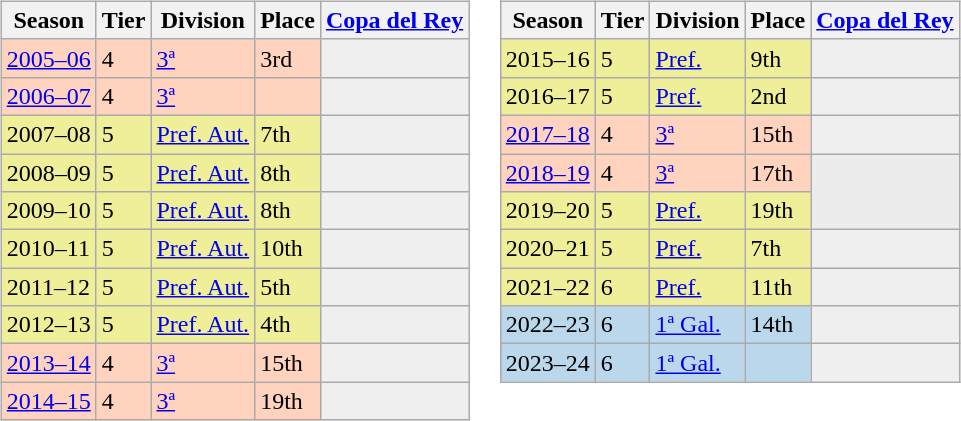<table>
<tr>
<td valign="top" width=0%><br><table class="wikitable">
<tr style="background:#f0f6fa;">
<th>Season</th>
<th>Tier</th>
<th>Division</th>
<th>Place</th>
<th><a href='#'>Copa del Rey</a></th>
</tr>
<tr>
<td style="background:#FFD3BD;"><a href='#'>2005–06</a></td>
<td style="background:#FFD3BD;">4</td>
<td style="background:#FFD3BD;"><a href='#'>3ª</a></td>
<td style="background:#FFD3BD;">3rd</td>
<th style="background:#efefef;"></th>
</tr>
<tr>
<td style="background:#FFD3BD;"><a href='#'>2006–07</a></td>
<td style="background:#FFD3BD;">4</td>
<td style="background:#FFD3BD;"><a href='#'>3ª</a></td>
<td style="background:#FFD3BD;"></td>
<th style="background:#efefef;"></th>
</tr>
<tr>
<td style="background:#EFEF99;">2007–08</td>
<td style="background:#EFEF99;">5</td>
<td style="background:#EFEF99;"><a href='#'>Pref. Aut.</a></td>
<td style="background:#EFEF99;">7th</td>
<th style="background:#efefef;"></th>
</tr>
<tr>
<td style="background:#EFEF99;">2008–09</td>
<td style="background:#EFEF99;">5</td>
<td style="background:#EFEF99;"><a href='#'>Pref. Aut.</a></td>
<td style="background:#EFEF99;">8th</td>
<th style="background:#efefef;"></th>
</tr>
<tr>
<td style="background:#EFEF99;">2009–10</td>
<td style="background:#EFEF99;">5</td>
<td style="background:#EFEF99;"><a href='#'>Pref. Aut.</a></td>
<td style="background:#EFEF99;">8th</td>
<th style="background:#efefef;"></th>
</tr>
<tr>
<td style="background:#EFEF99;">2010–11</td>
<td style="background:#EFEF99;">5</td>
<td style="background:#EFEF99;"><a href='#'>Pref. Aut.</a></td>
<td style="background:#EFEF99;">10th</td>
<th style="background:#efefef;"></th>
</tr>
<tr>
<td style="background:#EFEF99;">2011–12</td>
<td style="background:#EFEF99;">5</td>
<td style="background:#EFEF99;"><a href='#'>Pref. Aut.</a></td>
<td style="background:#EFEF99;">5th</td>
<th style="background:#efefef;"></th>
</tr>
<tr>
<td style="background:#EFEF99;">2012–13</td>
<td style="background:#EFEF99;">5</td>
<td style="background:#EFEF99;"><a href='#'>Pref. Aut.</a></td>
<td style="background:#EFEF99;">4th</td>
<th style="background:#efefef;"></th>
</tr>
<tr>
<td style="background:#FFD3BD;"><a href='#'>2013–14</a></td>
<td style="background:#FFD3BD;">4</td>
<td style="background:#FFD3BD;"><a href='#'>3ª</a></td>
<td style="background:#FFD3BD;">15th</td>
<th style="background:#efefef;"></th>
</tr>
<tr>
<td style="background:#FFD3BD;"><a href='#'>2014–15</a></td>
<td style="background:#FFD3BD;">4</td>
<td style="background:#FFD3BD;"><a href='#'>3ª</a></td>
<td style="background:#FFD3BD;">19th</td>
<th style="background:#efefef;"></th>
</tr>
</table>
</td>
<td valign="top" width=0%><br><table class="wikitable">
<tr style="background:#f0f6fa;">
<th>Season</th>
<th>Tier</th>
<th>Division</th>
<th>Place</th>
<th><a href='#'>Copa del Rey</a></th>
</tr>
<tr>
<td style="background:#EFEF99;">2015–16</td>
<td style="background:#EFEF99;">5</td>
<td style="background:#EFEF99;"><a href='#'>Pref.</a></td>
<td style="background:#EFEF99;">9th</td>
<th style="background:#efefef;"></th>
</tr>
<tr>
<td style="background:#EFEF99;">2016–17</td>
<td style="background:#EFEF99;">5</td>
<td style="background:#EFEF99;"><a href='#'>Pref.</a></td>
<td style="background:#EFEF99;">2nd</td>
<th style="background:#efefef;"></th>
</tr>
<tr>
<td style="background:#FFD3BD;"><a href='#'>2017–18</a></td>
<td style="background:#FFD3BD;">4</td>
<td style="background:#FFD3BD;"><a href='#'>3ª</a></td>
<td style="background:#FFD3BD;">15th</td>
<th style="background:#efefef;"></th>
</tr>
<tr>
<td style="background:#FFD3BD;"><a href='#'>2018–19</a></td>
<td style="background:#FFD3BD;">4</td>
<td style="background:#FFD3BD;"><a href='#'>3ª</a></td>
<td style="background:#FFD3BD;">17th</td>
<th rowspan=2 data-sort-value="" style="background: #ececec; color: #2C2C2C; vertical-align: middle; text-align: center; "></th>
</tr>
<tr>
<td style="background:#EFEF99;">2019–20</td>
<td style="background:#EFEF99;">5</td>
<td style="background:#EFEF99;"><a href='#'>Pref.</a></td>
<td style="background:#EFEF99;">19th</td>
</tr>
<tr>
<td style="background:#EFEF99;">2020–21</td>
<td style="background:#EFEF99;">5</td>
<td style="background:#EFEF99;"><a href='#'>Pref.</a></td>
<td style="background:#EFEF99;">7th</td>
<th style="background:#efefef;"></th>
</tr>
<tr>
<td style="background:#EFEF99;">2021–22</td>
<td style="background:#EFEF99;">6</td>
<td style="background:#EFEF99;"><a href='#'>Pref.</a></td>
<td style="background:#EFEF99;">11th</td>
<th style="background:#efefef;"></th>
</tr>
<tr>
<td style="background:#BBD7EC;">2022–23</td>
<td style="background:#BBD7EC;">6</td>
<td style="background:#BBD7EC;"><a href='#'>1ª Gal.</a></td>
<td style="background:#BBD7EC;">14th</td>
<th style="background:#efefef;"></th>
</tr>
<tr>
<td style="background:#BBD7EC;">2023–24</td>
<td style="background:#BBD7EC;">6</td>
<td style="background:#BBD7EC;"><a href='#'>1ª Gal.</a></td>
<td style="background:#BBD7EC;"></td>
<th style="background:#efefef;"></th>
</tr>
</table>
</td>
</tr>
</table>
